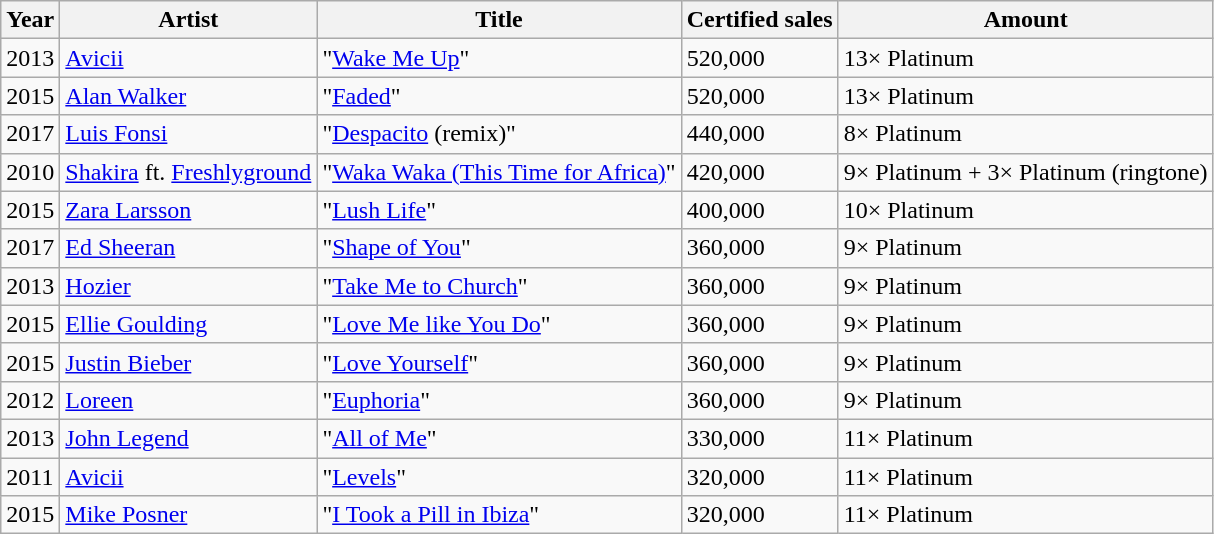<table class="wikitable">
<tr>
<th>Year</th>
<th>Artist</th>
<th>Title</th>
<th>Certified sales</th>
<th>Amount</th>
</tr>
<tr>
<td>2013</td>
<td><a href='#'>Avicii</a></td>
<td>"<a href='#'>Wake Me Up</a>"</td>
<td>520,000</td>
<td>13× Platinum</td>
</tr>
<tr>
<td>2015</td>
<td><a href='#'>Alan Walker</a></td>
<td>"<a href='#'>Faded</a>"</td>
<td>520,000</td>
<td>13× Platinum</td>
</tr>
<tr>
<td>2017</td>
<td><a href='#'>Luis Fonsi</a></td>
<td>"<a href='#'>Despacito</a> (remix)"</td>
<td>440,000</td>
<td>8× Platinum</td>
</tr>
<tr>
<td>2010</td>
<td><a href='#'>Shakira</a> ft. <a href='#'>Freshlyground</a></td>
<td>"<a href='#'>Waka Waka (This Time for Africa)</a>"</td>
<td>420,000</td>
<td>9× Platinum + 3× Platinum (ringtone)</td>
</tr>
<tr>
<td>2015</td>
<td><a href='#'>Zara Larsson</a></td>
<td>"<a href='#'>Lush Life</a>"</td>
<td>400,000</td>
<td>10× Platinum</td>
</tr>
<tr>
<td>2017</td>
<td><a href='#'>Ed Sheeran</a></td>
<td>"<a href='#'>Shape of You</a>"</td>
<td>360,000</td>
<td>9× Platinum</td>
</tr>
<tr>
<td>2013</td>
<td><a href='#'>Hozier</a></td>
<td>"<a href='#'>Take Me to Church</a>"</td>
<td>360,000</td>
<td>9× Platinum</td>
</tr>
<tr>
<td>2015</td>
<td><a href='#'>Ellie Goulding</a></td>
<td>"<a href='#'>Love Me like You Do</a>"</td>
<td>360,000</td>
<td>9× Platinum</td>
</tr>
<tr>
<td>2015</td>
<td><a href='#'>Justin Bieber</a></td>
<td>"<a href='#'>Love Yourself</a>"</td>
<td>360,000</td>
<td>9× Platinum</td>
</tr>
<tr>
<td>2012</td>
<td><a href='#'>Loreen</a></td>
<td>"<a href='#'>Euphoria</a>"</td>
<td>360,000</td>
<td>9× Platinum</td>
</tr>
<tr>
<td>2013</td>
<td><a href='#'>John Legend</a></td>
<td>"<a href='#'>All of Me</a>"</td>
<td>330,000</td>
<td>11× Platinum</td>
</tr>
<tr>
<td>2011</td>
<td><a href='#'>Avicii</a></td>
<td>"<a href='#'>Levels</a>"</td>
<td>320,000</td>
<td>11× Platinum</td>
</tr>
<tr>
<td>2015</td>
<td><a href='#'>Mike Posner</a></td>
<td>"<a href='#'>I Took a Pill in Ibiza</a>"</td>
<td>320,000</td>
<td>11× Platinum</td>
</tr>
</table>
